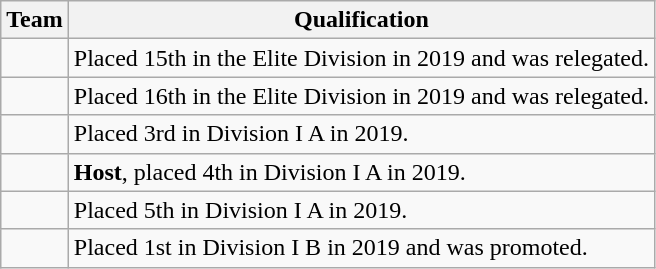<table class="wikitable">
<tr>
<th>Team</th>
<th>Qualification</th>
</tr>
<tr>
<td></td>
<td>Placed 15th in the Elite Division in 2019 and was relegated.</td>
</tr>
<tr>
<td></td>
<td>Placed 16th in the Elite Division in 2019 and was relegated.</td>
</tr>
<tr>
<td></td>
<td>Placed 3rd in Division I A in 2019.</td>
</tr>
<tr>
<td></td>
<td><strong>Host</strong>, placed 4th in Division I A in 2019.</td>
</tr>
<tr>
<td></td>
<td>Placed 5th in Division I A in 2019.</td>
</tr>
<tr>
<td></td>
<td>Placed 1st in Division I B in 2019 and was promoted.</td>
</tr>
</table>
